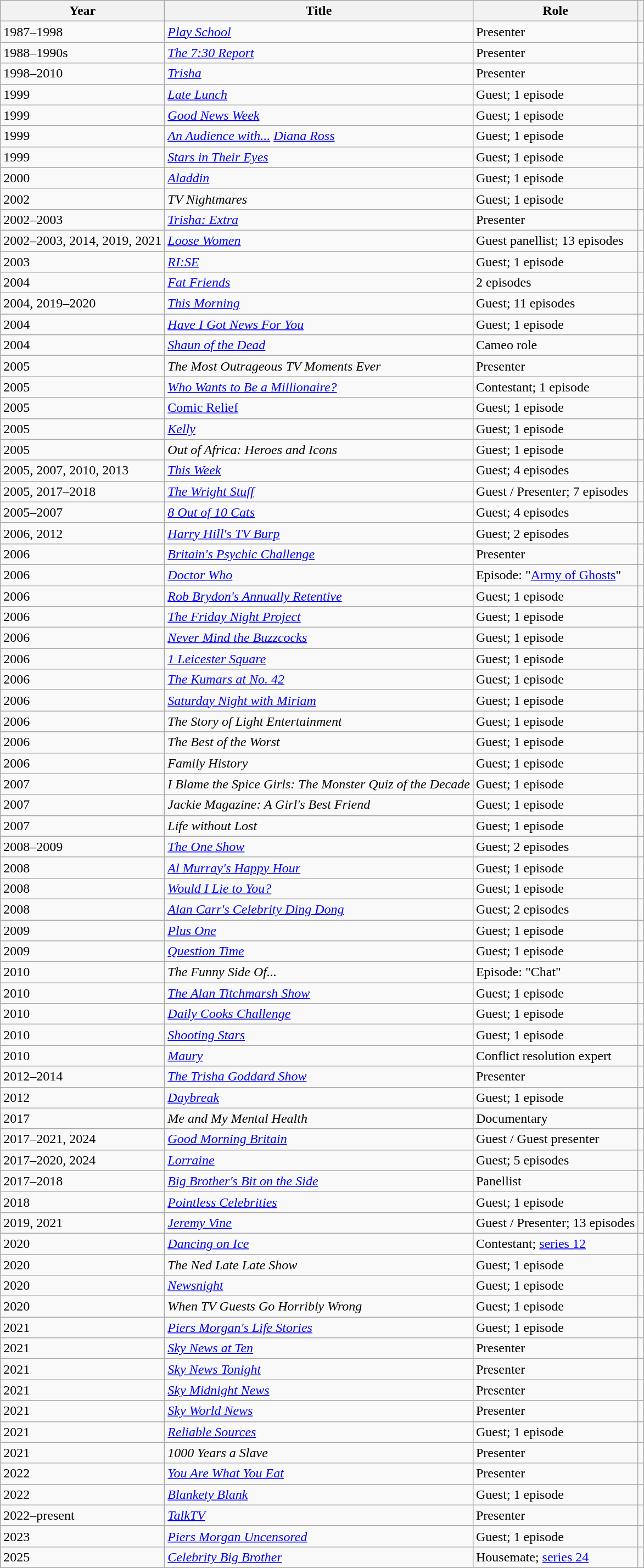<table class="wikitable plainrowheaders sortable">
<tr>
<th>Year</th>
<th>Title</th>
<th>Role</th>
<th class="unsortable"></th>
</tr>
<tr>
<td>1987–1998</td>
<td><em><a href='#'>Play School</a></em></td>
<td>Presenter</td>
<td align="center"></td>
</tr>
<tr>
<td>1988–1990s</td>
<td><em><a href='#'>The 7:30 Report</a></em></td>
<td>Presenter</td>
<td align="center"></td>
</tr>
<tr>
<td>1998–2010</td>
<td><em><a href='#'>Trisha</a></em></td>
<td>Presenter</td>
<td align="center"></td>
</tr>
<tr>
<td>1999</td>
<td><em><a href='#'>Late Lunch</a></em></td>
<td>Guest; 1 episode</td>
<td align="center"></td>
</tr>
<tr>
<td>1999</td>
<td><em><a href='#'>Good News Week</a></em></td>
<td>Guest; 1 episode</td>
<td align="center"></td>
</tr>
<tr>
<td>1999</td>
<td><em><a href='#'>An Audience with...</a> <a href='#'>Diana Ross</a></em></td>
<td>Guest; 1 episode</td>
<td align="center"></td>
</tr>
<tr>
<td>1999</td>
<td><em><a href='#'>Stars in Their Eyes</a></em></td>
<td>Guest; 1 episode</td>
<td align="center"></td>
</tr>
<tr>
<td>2000</td>
<td><em><a href='#'>Aladdin</a></em></td>
<td>Guest; 1 episode</td>
<td align="center"></td>
</tr>
<tr>
<td>2002</td>
<td><em>TV Nightmares</em></td>
<td>Guest; 1 episode</td>
<td align="center"></td>
</tr>
<tr>
<td>2002–2003</td>
<td><em><a href='#'>Trisha: Extra</a></em></td>
<td>Presenter</td>
<td align="center"></td>
</tr>
<tr>
<td>2002–2003, 2014, 2019, 2021</td>
<td><em><a href='#'>Loose Women</a></em></td>
<td>Guest panellist; 13 episodes</td>
<td align="center"></td>
</tr>
<tr>
<td>2003</td>
<td><em><a href='#'>RI:SE</a></em></td>
<td>Guest; 1 episode</td>
<td align="center"></td>
</tr>
<tr>
<td>2004</td>
<td><em><a href='#'>Fat Friends</a></em></td>
<td>2 episodes</td>
<td align="center"></td>
</tr>
<tr>
<td>2004, 2019–2020</td>
<td><em><a href='#'>This Morning</a></em></td>
<td>Guest; 11 episodes</td>
<td align="center"></td>
</tr>
<tr>
<td>2004</td>
<td><em><a href='#'>Have I Got News For You</a></em></td>
<td>Guest; 1 episode</td>
<td align="center"></td>
</tr>
<tr>
<td>2004</td>
<td><em><a href='#'>Shaun of the Dead</a></em></td>
<td>Cameo role</td>
<td align="center"></td>
</tr>
<tr>
<td>2005</td>
<td><em>The Most Outrageous TV Moments Ever</em></td>
<td>Presenter</td>
<td align="center"></td>
</tr>
<tr>
<td>2005</td>
<td><em><a href='#'>Who Wants to Be a Millionaire?</a></em></td>
<td>Contestant; 1 episode</td>
<td align="center"></td>
</tr>
<tr>
<td>2005</td>
<td><a href='#'>Comic Relief</a></td>
<td>Guest; 1 episode</td>
<td align="center"></td>
</tr>
<tr>
<td>2005</td>
<td><em><a href='#'>Kelly</a></em></td>
<td>Guest; 1 episode</td>
<td align="center"></td>
</tr>
<tr>
<td>2005</td>
<td><em>Out of Africa: Heroes and Icons</em></td>
<td>Guest; 1 episode</td>
<td align="center"></td>
</tr>
<tr>
<td>2005, 2007, 2010, 2013</td>
<td><em><a href='#'>This Week</a></em></td>
<td>Guest; 4 episodes</td>
<td align="center"></td>
</tr>
<tr>
<td>2005, 2017–2018</td>
<td><em><a href='#'>The Wright Stuff</a></em></td>
<td>Guest / Presenter; 7 episodes</td>
<td align="center"></td>
</tr>
<tr>
<td>2005–2007</td>
<td><em><a href='#'>8 Out of 10 Cats</a></em></td>
<td>Guest; 4 episodes</td>
<td align="center"></td>
</tr>
<tr>
<td>2006, 2012</td>
<td><em><a href='#'>Harry Hill's TV Burp</a></em></td>
<td>Guest; 2 episodes</td>
<td align="center"></td>
</tr>
<tr>
<td>2006</td>
<td><em><a href='#'>Britain's Psychic Challenge</a></em></td>
<td>Presenter</td>
<td align="center"></td>
</tr>
<tr>
<td>2006</td>
<td><em><a href='#'>Doctor Who</a></em></td>
<td>Episode: "<a href='#'>Army of Ghosts</a>"</td>
<td align="center"></td>
</tr>
<tr>
<td>2006</td>
<td><em><a href='#'>Rob Brydon's Annually Retentive</a></em></td>
<td>Guest; 1 episode</td>
<td align="center"></td>
</tr>
<tr>
<td>2006</td>
<td><em><a href='#'>The Friday Night Project</a></em></td>
<td>Guest; 1 episode</td>
<td align="center"></td>
</tr>
<tr>
<td>2006</td>
<td><em><a href='#'>Never Mind the Buzzcocks</a></em></td>
<td>Guest; 1 episode</td>
<td align="center"></td>
</tr>
<tr>
<td>2006</td>
<td><em><a href='#'>1 Leicester Square</a></em></td>
<td>Guest; 1 episode</td>
<td align="center"></td>
</tr>
<tr>
<td>2006</td>
<td><em><a href='#'>The Kumars at No. 42</a></em></td>
<td>Guest; 1 episode</td>
<td align="center"></td>
</tr>
<tr>
<td>2006</td>
<td><em><a href='#'>Saturday Night with Miriam</a></em></td>
<td>Guest; 1 episode</td>
<td align="center"></td>
</tr>
<tr>
<td>2006</td>
<td><em>The Story of Light Entertainment</em></td>
<td>Guest; 1 episode</td>
<td align="center"></td>
</tr>
<tr>
<td>2006</td>
<td><em>The Best of the Worst</em></td>
<td>Guest; 1 episode</td>
<td align="center"></td>
</tr>
<tr>
<td>2006</td>
<td><em>Family History</em></td>
<td>Guest; 1 episode</td>
<td align="center"></td>
</tr>
<tr>
<td>2007</td>
<td><em>I Blame the Spice Girls: The Monster Quiz of the Decade</em></td>
<td>Guest; 1 episode</td>
<td align="center"></td>
</tr>
<tr>
<td>2007</td>
<td><em>Jackie Magazine: A Girl's Best Friend</em></td>
<td>Guest; 1 episode</td>
<td align="center"></td>
</tr>
<tr>
<td>2007</td>
<td><em>Life without Lost</em></td>
<td>Guest; 1 episode</td>
<td align="center"></td>
</tr>
<tr>
<td>2008–2009</td>
<td><em><a href='#'>The One Show</a></em></td>
<td>Guest; 2 episodes</td>
<td align="center"></td>
</tr>
<tr>
<td>2008</td>
<td><em><a href='#'>Al Murray's Happy Hour</a></em></td>
<td>Guest; 1 episode</td>
<td align="center"></td>
</tr>
<tr>
<td>2008</td>
<td><em><a href='#'>Would I Lie to You?</a></em></td>
<td>Guest; 1 episode</td>
<td align="center"></td>
</tr>
<tr>
<td>2008</td>
<td><em><a href='#'>Alan Carr's Celebrity Ding Dong</a></em></td>
<td>Guest; 2 episodes</td>
<td align="center"></td>
</tr>
<tr>
<td>2009</td>
<td><em><a href='#'>Plus One</a></em></td>
<td>Guest; 1 episode</td>
<td align="center"></td>
</tr>
<tr>
<td>2009</td>
<td><em><a href='#'>Question Time</a></em></td>
<td>Guest; 1 episode</td>
<td align="center"></td>
</tr>
<tr>
<td>2010</td>
<td><em>The Funny Side Of...</em></td>
<td>Episode: "Chat"</td>
<td align="center"></td>
</tr>
<tr>
<td>2010</td>
<td><em><a href='#'>The Alan Titchmarsh Show</a></em></td>
<td>Guest; 1 episode</td>
<td align="center"></td>
</tr>
<tr>
<td>2010</td>
<td><em><a href='#'>Daily Cooks Challenge</a></em></td>
<td>Guest; 1 episode</td>
<td align="center"></td>
</tr>
<tr>
<td>2010</td>
<td><em><a href='#'>Shooting Stars</a></em></td>
<td>Guest; 1 episode</td>
<td align="center"></td>
</tr>
<tr>
<td>2010</td>
<td><em><a href='#'>Maury</a></em></td>
<td>Conflict resolution expert</td>
<td align="center"></td>
</tr>
<tr>
<td>2012–2014</td>
<td><em><a href='#'>The Trisha Goddard Show</a></em></td>
<td>Presenter</td>
<td align="center"></td>
</tr>
<tr>
<td>2012</td>
<td><em><a href='#'>Daybreak</a></em></td>
<td>Guest; 1 episode</td>
<td align="center"></td>
</tr>
<tr>
<td>2017</td>
<td><em>Me and My Mental Health</em></td>
<td>Documentary</td>
<td align="center"></td>
</tr>
<tr>
<td>2017–2021, 2024</td>
<td><em><a href='#'>Good Morning Britain</a></em></td>
<td>Guest / Guest presenter</td>
<td align="center"></td>
</tr>
<tr>
<td>2017–2020, 2024</td>
<td><em><a href='#'>Lorraine</a></em></td>
<td>Guest; 5 episodes</td>
<td align="center"></td>
</tr>
<tr>
<td>2017–2018</td>
<td><em><a href='#'>Big Brother's Bit on the Side</a></em></td>
<td>Panellist</td>
<td align="center"></td>
</tr>
<tr>
<td>2018</td>
<td><em><a href='#'>Pointless Celebrities</a></em></td>
<td>Guest; 1 episode</td>
<td align="center"></td>
</tr>
<tr>
<td>2019, 2021</td>
<td><em><a href='#'>Jeremy Vine</a></em></td>
<td>Guest / Presenter; 13 episodes</td>
<td align="center"></td>
</tr>
<tr>
<td>2020</td>
<td><em><a href='#'>Dancing on Ice</a></em></td>
<td>Contestant; <a href='#'>series 12</a></td>
<td align="center"></td>
</tr>
<tr>
<td>2020</td>
<td><em>The Ned Late Late Show</em></td>
<td>Guest; 1 episode</td>
<td align="center"></td>
</tr>
<tr>
<td>2020</td>
<td><em><a href='#'>Newsnight</a></em></td>
<td>Guest; 1 episode</td>
<td align="center"></td>
</tr>
<tr>
<td>2020</td>
<td><em>When TV Guests Go Horribly Wrong</em></td>
<td>Guest; 1 episode</td>
<td align="center"></td>
</tr>
<tr>
<td>2021</td>
<td><em><a href='#'>Piers Morgan's Life Stories</a></em></td>
<td>Guest; 1 episode</td>
<td align="center"></td>
</tr>
<tr>
<td>2021</td>
<td><em><a href='#'>Sky News at Ten</a></em></td>
<td>Presenter</td>
<td align="center"></td>
</tr>
<tr>
<td>2021</td>
<td><em><a href='#'>Sky News Tonight</a></em></td>
<td>Presenter</td>
<td align="center"></td>
</tr>
<tr>
<td>2021</td>
<td><em><a href='#'>Sky Midnight News</a></em></td>
<td>Presenter</td>
<td align="center"></td>
</tr>
<tr>
<td>2021</td>
<td><em><a href='#'>Sky World News</a></em></td>
<td>Presenter</td>
<td align="center"></td>
</tr>
<tr>
<td>2021</td>
<td><em><a href='#'>Reliable Sources</a></em></td>
<td>Guest; 1 episode</td>
<td align="center"></td>
</tr>
<tr>
<td>2021</td>
<td><em>1000 Years a Slave</em></td>
<td>Presenter</td>
<td align="center"></td>
</tr>
<tr>
<td>2022</td>
<td><em><a href='#'>You Are What You Eat</a></em></td>
<td>Presenter</td>
<td align="center"></td>
</tr>
<tr>
<td>2022</td>
<td><em><a href='#'>Blankety Blank</a></em></td>
<td>Guest; 1 episode</td>
<td align="center"></td>
</tr>
<tr>
<td>2022–present</td>
<td><em><a href='#'>TalkTV</a></em></td>
<td>Presenter</td>
<td align="center"></td>
</tr>
<tr>
<td>2023</td>
<td><em><a href='#'>Piers Morgan Uncensored</a></em></td>
<td>Guest; 1 episode</td>
<td align="center"></td>
</tr>
<tr>
<td>2025</td>
<td><em><a href='#'>Celebrity Big Brother</a></em></td>
<td>Housemate; <a href='#'>series 24</a></td>
<td align="center"></td>
</tr>
</table>
